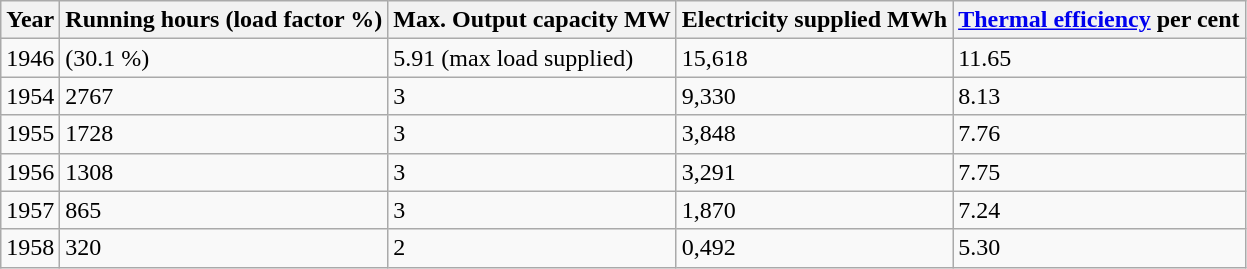<table class="wikitable">
<tr>
<th>Year</th>
<th>Running hours (load factor %)</th>
<th>Max. Output capacity MW</th>
<th>Electricity supplied MWh</th>
<th><a href='#'>Thermal efficiency</a> per cent</th>
</tr>
<tr>
<td>1946</td>
<td>(30.1 %)</td>
<td>5.91 (max load supplied)</td>
<td>15,618</td>
<td>11.65</td>
</tr>
<tr>
<td>1954</td>
<td>2767</td>
<td>3</td>
<td>9,330</td>
<td>8.13</td>
</tr>
<tr>
<td>1955</td>
<td>1728</td>
<td>3</td>
<td>3,848</td>
<td>7.76</td>
</tr>
<tr>
<td>1956</td>
<td>1308</td>
<td>3</td>
<td>3,291</td>
<td>7.75</td>
</tr>
<tr>
<td>1957</td>
<td>865</td>
<td>3</td>
<td>1,870</td>
<td>7.24</td>
</tr>
<tr>
<td>1958</td>
<td>320</td>
<td>2</td>
<td>0,492</td>
<td>5.30</td>
</tr>
</table>
